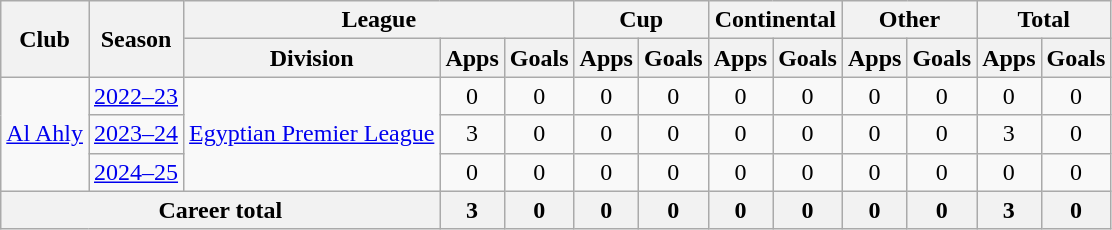<table class=wikitable style=text-align:center>
<tr>
<th rowspan=2>Club</th>
<th rowspan=2>Season</th>
<th colspan=3>League</th>
<th colspan=2>Cup</th>
<th colspan=2>Continental</th>
<th colspan=2>Other</th>
<th colspan=2>Total</th>
</tr>
<tr>
<th>Division</th>
<th>Apps</th>
<th>Goals</th>
<th>Apps</th>
<th>Goals</th>
<th>Apps</th>
<th>Goals</th>
<th>Apps</th>
<th>Goals</th>
<th>Apps</th>
<th>Goals</th>
</tr>
<tr>
<td rowspan="3"><a href='#'>Al Ahly</a></td>
<td><a href='#'>2022–23</a></td>
<td rowspan="3"><a href='#'>Egyptian Premier League</a></td>
<td>0</td>
<td>0</td>
<td>0</td>
<td>0</td>
<td>0</td>
<td>0</td>
<td>0</td>
<td>0</td>
<td>0</td>
<td>0</td>
</tr>
<tr>
<td><a href='#'>2023–24</a></td>
<td>3</td>
<td>0</td>
<td>0</td>
<td>0</td>
<td>0</td>
<td>0</td>
<td>0</td>
<td>0</td>
<td>3</td>
<td>0</td>
</tr>
<tr>
<td><a href='#'>2024–25</a></td>
<td>0</td>
<td>0</td>
<td>0</td>
<td>0</td>
<td>0</td>
<td>0</td>
<td>0</td>
<td>0</td>
<td>0</td>
<td>0</td>
</tr>
<tr>
<th colspan=3>Career total</th>
<th>3</th>
<th>0</th>
<th>0</th>
<th>0</th>
<th>0</th>
<th>0</th>
<th>0</th>
<th>0</th>
<th>3</th>
<th>0</th>
</tr>
</table>
